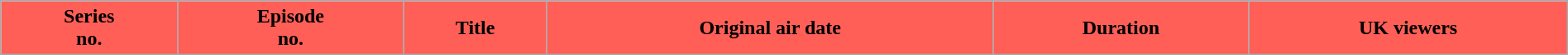<table class="wikitable plainrowheaders" style="width:100%; background:#fff;">
<tr>
<th style="background:#FF5F57;">Series<br>no.</th>
<th style="background:#FF5F57;">Episode<br>no.</th>
<th style="background:#FF5F57;">Title</th>
<th style="background:#FF5F57;">Original air date</th>
<th style="background:#FF5F57;">Duration</th>
<th style="background:#FF5F57;">UK viewers<br>








</th>
</tr>
</table>
